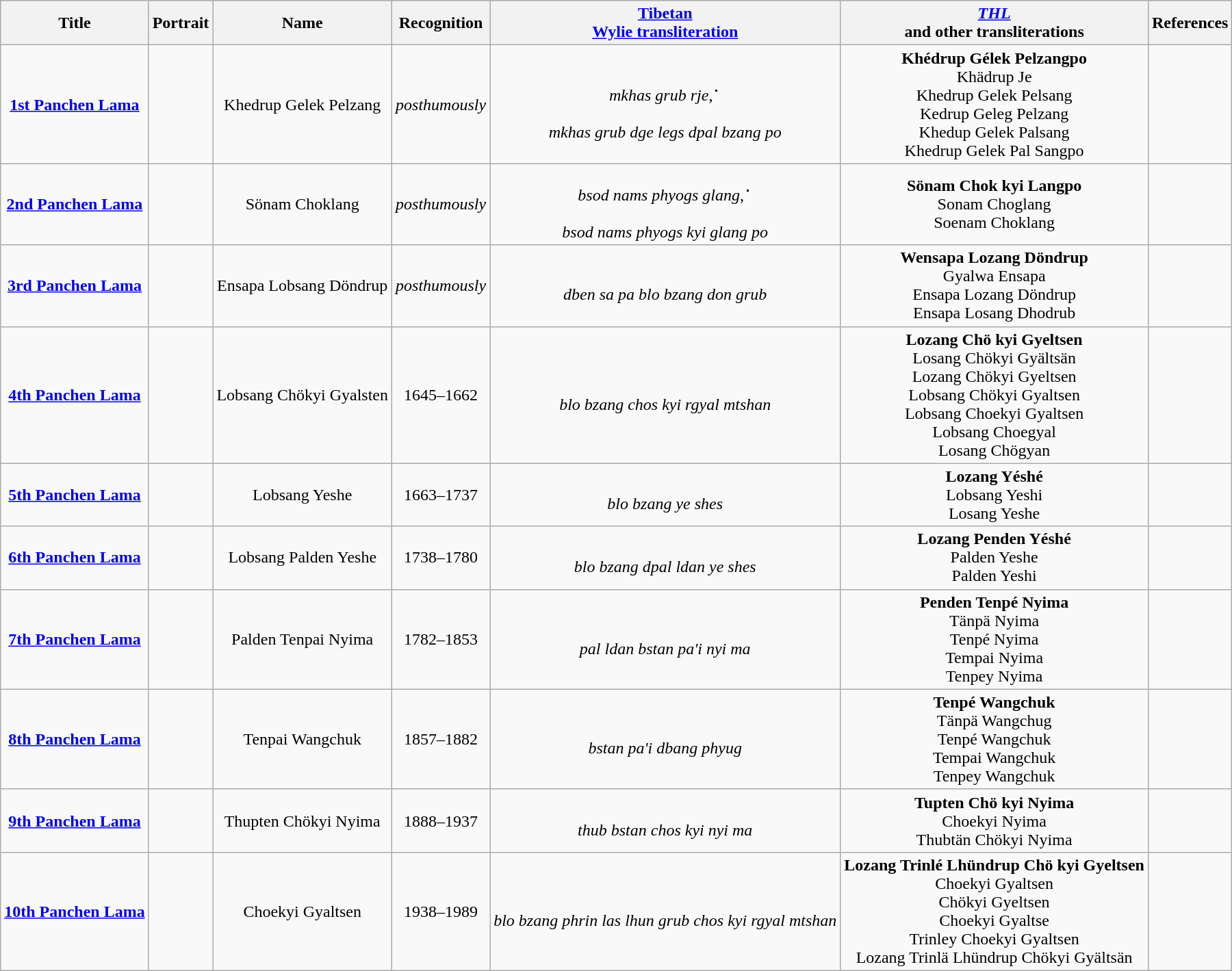<table class="wikitable" style="text-align:center">
<tr>
<th>Title</th>
<th>Portrait</th>
<th>Name<br></th>
<th>Recognition</th>
<th><a href='#'>Tibetan</a><br><a href='#'>Wylie transliteration</a></th>
<th><em><a href='#'>THL</a></em><br>and other transliterations</th>
<th>References</th>
</tr>
<tr>
<td><strong><a href='#'>1st Panchen Lama</a></strong></td>
<td></td>
<td>Khedrup Gelek Pelzang<br></td>
<td><em>posthumously</em></td>
<td><br><em>mkhas grub rje</em>,་<br><br><em>mkhas grub dge legs dpal bzang po</em></td>
<td><strong>Khédrup Gélek Pelzangpo</strong><br>Khädrup Je<br>Khedrup Gelek Pelsang<br>Kedrup Geleg Pelzang<br>Khedup Gelek Palsang<br>Khedrup Gelek Pal Sangpo</td>
<td></td>
</tr>
<tr>
<td><strong><a href='#'>2nd Panchen Lama</a></strong></td>
<td></td>
<td>Sönam Choklang<br></td>
<td><em>posthumously</em></td>
<td><br><em>bsod nams phyogs glang</em>,་<br><br><em>bsod nams phyogs kyi glang po</em></td>
<td><strong>Sönam Chok kyi Langpo</strong><br>Sonam Choglang<br>Soenam Choklang</td>
<td></td>
</tr>
<tr>
<td><strong><a href='#'>3rd Panchen Lama</a></strong></td>
<td></td>
<td>Ensapa Lobsang Döndrup<br></td>
<td><em>posthumously</em></td>
<td><br><em>dben sa pa blo bzang don grub</em></td>
<td><strong>Wensapa Lozang Döndrup</strong><br>Gyalwa Ensapa<br>Ensapa Lozang Döndrup<br>Ensapa Losang Dhodrub</td>
<td></td>
</tr>
<tr>
<td><strong><a href='#'>4th Panchen Lama</a></strong></td>
<td></td>
<td>Lobsang Chökyi Gyalsten<br></td>
<td>1645–1662</td>
<td><br><em>blo bzang chos kyi rgyal mtshan</em></td>
<td><strong>Lozang Chö kyi Gyeltsen</strong><br>Losang Chökyi Gyältsän<br>Lozang Chökyi Gyeltsen<br>Lobsang Chökyi Gyaltsen<br>Lobsang Choekyi Gyaltsen<br>Lobsang Choegyal<br>Losang Chögyan</td>
<td></td>
</tr>
<tr>
<td><strong><a href='#'>5th Panchen Lama</a></strong></td>
<td></td>
<td>Lobsang Yeshe<br></td>
<td>1663–1737</td>
<td><br><em>blo bzang ye shes</em></td>
<td><strong>Lozang Yéshé</strong><br>Lobsang Yeshi<br>Losang Yeshe</td>
<td></td>
</tr>
<tr>
<td><strong><a href='#'>6th Panchen Lama</a></strong></td>
<td></td>
<td>Lobsang Palden Yeshe<br></td>
<td>1738–1780</td>
<td><br><em>blo bzang dpal ldan ye shes</em></td>
<td><strong>Lozang Penden Yéshé</strong><br>Palden Yeshe<br>Palden Yeshi</td>
<td></td>
</tr>
<tr>
<td><strong><a href='#'>7th Panchen Lama</a></strong></td>
<td></td>
<td>Palden Tenpai Nyima<br></td>
<td>1782–1853</td>
<td><br><em>pal ldan bstan pa'i nyi ma</em></td>
<td><strong>Penden Tenpé Nyima</strong><br>Tänpä Nyima<br>Tenpé Nyima<br>Tempai Nyima<br>Tenpey Nyima</td>
<td></td>
</tr>
<tr>
<td><strong><a href='#'>8th Panchen Lama</a></strong></td>
<td></td>
<td>Tenpai Wangchuk<br></td>
<td>1857–1882</td>
<td><br><em>bstan pa'i dbang phyug</em></td>
<td><strong>Tenpé Wangchuk</strong><br>Tänpä Wangchug<br>Tenpé Wangchuk<br>Tempai Wangchuk<br>Tenpey Wangchuk</td>
<td></td>
</tr>
<tr>
<td><strong><a href='#'>9th Panchen Lama</a></strong></td>
<td></td>
<td>Thupten Chökyi Nyima<br></td>
<td>1888–1937</td>
<td><br><em>thub bstan chos kyi nyi ma</em></td>
<td><strong>Tupten Chö kyi Nyima</strong><br>Choekyi Nyima<br>Thubtän Chökyi Nyima</td>
<td></td>
</tr>
<tr>
<td><strong><a href='#'>10th Panchen Lama</a></strong></td>
<td></td>
<td>Choekyi Gyaltsen<br></td>
<td>1938–1989</td>
<td><br><em>blo bzang phrin las lhun grub chos kyi rgyal mtshan</em></td>
<td><strong>Lozang Trinlé Lhündrup Chö kyi Gyeltsen</strong><br>Choekyi Gyaltsen<br>Chökyi Gyeltsen<br>Choekyi Gyaltse<br>Trinley Choekyi Gyaltsen<br>Lozang Trinlä Lhündrup Chökyi Gyältsän</td>
<td></td>
</tr>
</table>
